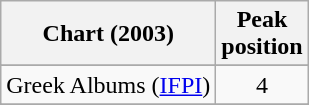<table class="wikitable sortable">
<tr>
<th>Chart (2003)</th>
<th>Peak<br>position</th>
</tr>
<tr>
</tr>
<tr>
</tr>
<tr>
</tr>
<tr>
</tr>
<tr>
</tr>
<tr>
</tr>
<tr>
</tr>
<tr>
</tr>
<tr>
</tr>
<tr>
<td>Greek Albums (<a href='#'>IFPI</a>)</td>
<td style="text-align:center;">4</td>
</tr>
<tr>
</tr>
<tr>
</tr>
<tr>
</tr>
<tr>
</tr>
<tr>
</tr>
<tr>
</tr>
<tr>
</tr>
<tr>
</tr>
<tr>
</tr>
<tr>
</tr>
</table>
